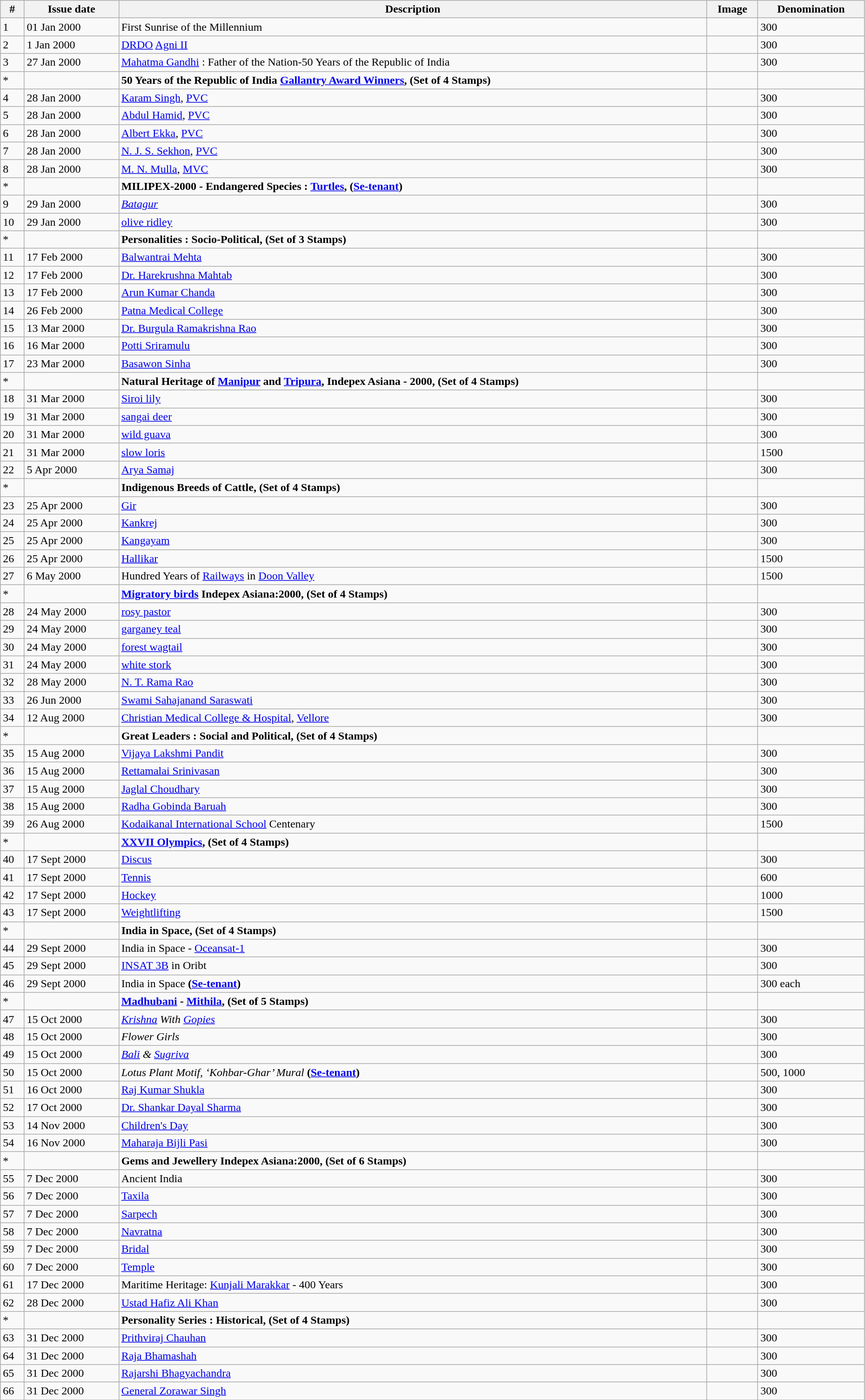<table class="wikitable" style="text-align:justify" width="98%">
<tr>
<th>#</th>
<th>Issue date</th>
<th>Description</th>
<th>Image</th>
<th>Denomination</th>
</tr>
<tr>
<td>1</td>
<td>01 Jan 2000</td>
<td>First Sunrise of the Millennium</td>
<td></td>
<td>300</td>
</tr>
<tr>
<td>2</td>
<td>1 Jan 2000</td>
<td><a href='#'>DRDO</a> <a href='#'>Agni II</a></td>
<td></td>
<td>300</td>
</tr>
<tr>
<td>3</td>
<td>27 Jan 2000</td>
<td><a href='#'>Mahatma Gandhi</a> : Father of the Nation-50 Years of the Republic of India</td>
<td></td>
<td>300</td>
</tr>
<tr>
<td>*</td>
<td></td>
<td><strong>50 Years of the Republic of India <a href='#'>Gallantry Award Winners</a>, (Set of 4 Stamps)</strong></td>
<td></td>
<td></td>
</tr>
<tr>
<td>4</td>
<td>28 Jan 2000</td>
<td><a href='#'>Karam Singh</a>, <a href='#'>PVC</a></td>
<td></td>
<td>300</td>
</tr>
<tr>
<td>5</td>
<td>28 Jan 2000</td>
<td><a href='#'>Abdul Hamid</a>, <a href='#'>PVC</a></td>
<td></td>
<td>300</td>
</tr>
<tr>
<td>6</td>
<td>28 Jan 2000</td>
<td><a href='#'>Albert Ekka</a>, <a href='#'>PVC</a></td>
<td></td>
<td>300</td>
</tr>
<tr>
<td>7</td>
<td>28 Jan 2000</td>
<td><a href='#'>N. J. S. Sekhon</a>, <a href='#'>PVC</a></td>
<td></td>
<td>300</td>
</tr>
<tr>
<td>8</td>
<td>28 Jan 2000</td>
<td><a href='#'>M. N. Mulla</a>, <a href='#'>MVC</a></td>
<td></td>
<td>300</td>
</tr>
<tr>
<td>*</td>
<td></td>
<td><strong>MILIPEX-2000 - Endangered Species : <a href='#'>Turtles</a>, (<a href='#'>Se-tenant</a>)</strong></td>
<td></td>
<td></td>
</tr>
<tr>
<td>9</td>
<td>29 Jan 2000</td>
<td><em><a href='#'>Batagur</a></em></td>
<td></td>
<td>300</td>
</tr>
<tr>
<td>10</td>
<td>29 Jan 2000</td>
<td><a href='#'>olive ridley</a></td>
<td></td>
<td>300</td>
</tr>
<tr>
<td>*</td>
<td></td>
<td><strong>Personalities : Socio-Political, (Set of 3 Stamps)</strong></td>
<td></td>
<td></td>
</tr>
<tr>
<td>11</td>
<td>17 Feb 2000</td>
<td><a href='#'>Balwantrai Mehta</a></td>
<td></td>
<td>300</td>
</tr>
<tr>
<td>12</td>
<td>17 Feb 2000</td>
<td><a href='#'>Dr. Harekrushna Mahtab</a></td>
<td></td>
<td>300</td>
</tr>
<tr>
<td>13</td>
<td>17 Feb 2000</td>
<td><a href='#'>Arun Kumar Chanda</a></td>
<td></td>
<td>300</td>
</tr>
<tr>
<td>14</td>
<td>26 Feb 2000</td>
<td><a href='#'>Patna Medical College</a></td>
<td></td>
<td>300</td>
</tr>
<tr>
<td>15</td>
<td>13 Mar 2000</td>
<td><a href='#'>Dr. Burgula Ramakrishna Rao</a></td>
<td></td>
<td>300</td>
</tr>
<tr>
<td>16</td>
<td>16 Mar 2000</td>
<td><a href='#'>Potti Sriramulu</a></td>
<td></td>
<td>300</td>
</tr>
<tr>
<td>17</td>
<td>23 Mar 2000</td>
<td><a href='#'>Basawon Sinha</a></td>
<td></td>
<td>300</td>
</tr>
<tr>
<td>*</td>
<td></td>
<td><strong>Natural Heritage of <a href='#'>Manipur</a> and <a href='#'>Tripura</a>, Indepex Asiana - 2000, (Set of 4 Stamps)</strong></td>
<td></td>
<td></td>
</tr>
<tr>
<td>18</td>
<td>31 Mar 2000</td>
<td><a href='#'>Siroi lily</a></td>
<td></td>
<td>300</td>
</tr>
<tr>
<td>19</td>
<td>31 Mar 2000</td>
<td><a href='#'>sangai deer</a></td>
<td></td>
<td>300</td>
</tr>
<tr>
<td>20</td>
<td>31 Mar 2000</td>
<td><a href='#'>wild guava</a></td>
<td></td>
<td>300</td>
</tr>
<tr>
<td>21</td>
<td>31 Mar 2000</td>
<td><a href='#'>slow loris</a></td>
<td></td>
<td>1500</td>
</tr>
<tr>
<td>22</td>
<td>5 Apr 2000</td>
<td><a href='#'>Arya Samaj</a></td>
<td></td>
<td>300</td>
</tr>
<tr>
<td>*</td>
<td></td>
<td><strong>Indigenous Breeds of Cattle, (Set of 4 Stamps)</strong></td>
<td></td>
<td></td>
</tr>
<tr>
<td>23</td>
<td>25 Apr 2000</td>
<td><a href='#'>Gir</a></td>
<td></td>
<td>300</td>
</tr>
<tr>
<td>24</td>
<td>25 Apr 2000</td>
<td><a href='#'>Kankrej</a></td>
<td></td>
<td>300</td>
</tr>
<tr>
<td>25</td>
<td>25 Apr 2000</td>
<td><a href='#'>Kangayam</a></td>
<td></td>
<td>300</td>
</tr>
<tr>
<td>26</td>
<td>25 Apr 2000</td>
<td><a href='#'>Hallikar</a></td>
<td></td>
<td>1500</td>
</tr>
<tr>
<td>27</td>
<td>6 May 2000</td>
<td>Hundred Years of <a href='#'>Railways</a> in <a href='#'>Doon Valley</a></td>
<td></td>
<td>1500</td>
</tr>
<tr>
<td>*</td>
<td></td>
<td><strong><a href='#'>Migratory birds</a> Indepex Asiana:2000, (Set of 4 Stamps)</strong></td>
<td></td>
<td></td>
</tr>
<tr>
<td>28</td>
<td>24 May 2000</td>
<td><a href='#'>rosy pastor</a></td>
<td></td>
<td>300</td>
</tr>
<tr>
<td>29</td>
<td>24 May 2000</td>
<td><a href='#'>garganey teal</a></td>
<td></td>
<td>300</td>
</tr>
<tr>
<td>30</td>
<td>24 May 2000</td>
<td><a href='#'>forest wagtail</a></td>
<td></td>
<td>300</td>
</tr>
<tr>
<td>31</td>
<td>24 May 2000</td>
<td><a href='#'>white stork</a></td>
<td></td>
<td>300</td>
</tr>
<tr>
<td>32</td>
<td>28 May 2000</td>
<td><a href='#'>N. T. Rama Rao</a></td>
<td></td>
<td>300</td>
</tr>
<tr>
<td>33</td>
<td>26 Jun 2000</td>
<td><a href='#'>Swami Sahajanand Saraswati</a></td>
<td></td>
<td>300</td>
</tr>
<tr>
<td>34</td>
<td>12 Aug 2000</td>
<td><a href='#'>Christian Medical College & Hospital</a>, <a href='#'>Vellore</a></td>
<td></td>
<td>300</td>
</tr>
<tr>
<td>*</td>
<td></td>
<td><strong>Great Leaders : Social and Political, (Set of 4 Stamps)</strong></td>
<td></td>
<td></td>
</tr>
<tr>
<td>35</td>
<td>15 Aug 2000</td>
<td><a href='#'>Vijaya Lakshmi Pandit</a></td>
<td></td>
<td>300</td>
</tr>
<tr>
<td>36</td>
<td>15 Aug 2000</td>
<td><a href='#'>Rettamalai Srinivasan</a></td>
<td></td>
<td>300</td>
</tr>
<tr>
<td>37</td>
<td>15 Aug 2000</td>
<td><a href='#'>Jaglal Choudhary</a></td>
<td></td>
<td>300</td>
</tr>
<tr>
<td>38</td>
<td>15 Aug 2000</td>
<td><a href='#'>Radha Gobinda Baruah</a></td>
<td></td>
<td>300</td>
</tr>
<tr>
<td>39</td>
<td>26 Aug 2000</td>
<td><a href='#'>Kodaikanal International School</a> Centenary</td>
<td></td>
<td>1500</td>
</tr>
<tr>
<td>*</td>
<td></td>
<td><strong><a href='#'>XXVII Olympics</a>, (Set of 4 Stamps)</strong></td>
<td></td>
<td></td>
</tr>
<tr>
<td>40</td>
<td>17 Sept 2000</td>
<td><a href='#'>Discus</a></td>
<td></td>
<td>300</td>
</tr>
<tr>
<td>41</td>
<td>17 Sept 2000</td>
<td><a href='#'>Tennis</a></td>
<td></td>
<td>600</td>
</tr>
<tr>
<td>42</td>
<td>17 Sept 2000</td>
<td><a href='#'>Hockey</a></td>
<td></td>
<td>1000</td>
</tr>
<tr>
<td>43</td>
<td>17 Sept 2000</td>
<td><a href='#'>Weightlifting</a></td>
<td></td>
<td>1500</td>
</tr>
<tr>
<td>*</td>
<td></td>
<td><strong>India in Space, (Set of 4 Stamps)</strong></td>
<td></td>
<td></td>
</tr>
<tr>
<td>44</td>
<td>29 Sept 2000</td>
<td>India in Space - <a href='#'>Oceansat-1</a></td>
<td></td>
<td>300</td>
</tr>
<tr>
<td>45</td>
<td>29 Sept 2000</td>
<td><a href='#'>INSAT 3B</a> in Oribt</td>
<td></td>
<td>300</td>
</tr>
<tr>
<td>46</td>
<td>29 Sept 2000</td>
<td>India in Space <strong>(<a href='#'>Se-tenant</a>)</strong></td>
<td></td>
<td>300 each</td>
</tr>
<tr>
<td>*</td>
<td></td>
<td><strong><a href='#'>Madhubani</a> - <a href='#'>Mithila</a>, (Set of 5 Stamps)</strong></td>
<td></td>
<td></td>
</tr>
<tr>
<td>47</td>
<td>15 Oct 2000</td>
<td><em><a href='#'>Krishna</a> With <a href='#'>Gopies</a></em></td>
<td></td>
<td>300</td>
</tr>
<tr>
<td>48</td>
<td>15 Oct 2000</td>
<td><em>Flower Girls</em></td>
<td></td>
<td>300</td>
</tr>
<tr>
<td>49</td>
<td>15 Oct 2000</td>
<td><em><a href='#'>Bali</a> & <a href='#'>Sugriva</a></em></td>
<td></td>
<td>300</td>
</tr>
<tr>
<td>50</td>
<td>15 Oct 2000</td>
<td><em>Lotus Plant Motif, ‘Kohbar-Ghar’ Mural</em> <strong>(<a href='#'>Se-tenant</a>)</strong></td>
<td></td>
<td>500, 1000</td>
</tr>
<tr>
<td>51</td>
<td>16 Oct 2000</td>
<td><a href='#'>Raj Kumar Shukla</a></td>
<td></td>
<td>300</td>
</tr>
<tr>
<td>52</td>
<td>17 Oct 2000</td>
<td><a href='#'>Dr. Shankar Dayal Sharma</a></td>
<td></td>
<td>300</td>
</tr>
<tr>
<td>53</td>
<td>14 Nov 2000</td>
<td><a href='#'>Children's Day</a></td>
<td></td>
<td>300</td>
</tr>
<tr>
<td>54</td>
<td>16 Nov 2000</td>
<td><a href='#'>Maharaja Bijli Pasi</a></td>
<td></td>
<td>300</td>
</tr>
<tr>
<td>*</td>
<td></td>
<td><strong>Gems and Jewellery Indepex Asiana:2000, (Set of 6 Stamps)</strong></td>
<td></td>
<td></td>
</tr>
<tr>
<td>55</td>
<td>7 Dec 2000</td>
<td>Ancient India</td>
<td></td>
<td>300</td>
</tr>
<tr>
<td>56</td>
<td>7 Dec 2000</td>
<td><a href='#'>Taxila</a></td>
<td></td>
<td>300</td>
</tr>
<tr>
<td>57</td>
<td>7 Dec 2000</td>
<td><a href='#'>Sarpech</a></td>
<td></td>
<td>300</td>
</tr>
<tr>
<td>58</td>
<td>7 Dec 2000</td>
<td><a href='#'>Navratna</a></td>
<td></td>
<td>300</td>
</tr>
<tr>
<td>59</td>
<td>7 Dec 2000</td>
<td><a href='#'>Bridal</a></td>
<td></td>
<td>300</td>
</tr>
<tr>
<td>60</td>
<td>7 Dec 2000</td>
<td><a href='#'>Temple</a></td>
<td></td>
<td>300</td>
</tr>
<tr>
<td>61</td>
<td>17 Dec 2000</td>
<td>Maritime Heritage: <a href='#'>Kunjali Marakkar</a> - 400 Years</td>
<td></td>
<td>300</td>
</tr>
<tr>
<td>62</td>
<td>28 Dec 2000</td>
<td><a href='#'>Ustad Hafiz Ali Khan</a></td>
<td></td>
<td>300</td>
</tr>
<tr>
<td>*</td>
<td></td>
<td><strong>Personality Series : Historical, (Set of 4 Stamps)</strong></td>
<td></td>
<td></td>
</tr>
<tr>
<td>63</td>
<td>31 Dec 2000</td>
<td><a href='#'>Prithviraj Chauhan</a></td>
<td></td>
<td>300</td>
</tr>
<tr>
<td>64</td>
<td>31 Dec 2000</td>
<td><a href='#'>Raja Bhamashah</a></td>
<td></td>
<td>300</td>
</tr>
<tr>
<td>65</td>
<td>31 Dec 2000</td>
<td><a href='#'>Rajarshi Bhagyachandra</a></td>
<td></td>
<td>300</td>
</tr>
<tr>
<td>66</td>
<td>31 Dec 2000</td>
<td><a href='#'>General Zorawar Singh</a></td>
<td></td>
<td>300</td>
</tr>
<tr>
</tr>
</table>
